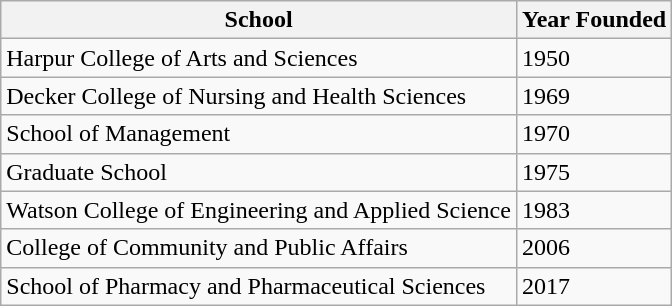<table class="wikitable">
<tr>
<th>School</th>
<th>Year Founded</th>
</tr>
<tr>
<td>Harpur College of Arts and Sciences</td>
<td>1950</td>
</tr>
<tr>
<td>Decker College of Nursing and Health Sciences</td>
<td>1969</td>
</tr>
<tr>
<td>School of Management</td>
<td>1970</td>
</tr>
<tr>
<td>Graduate School</td>
<td>1975</td>
</tr>
<tr>
<td>Watson College of Engineering and Applied Science</td>
<td>1983</td>
</tr>
<tr>
<td>College of Community and Public Affairs</td>
<td>2006</td>
</tr>
<tr>
<td>School of Pharmacy and Pharmaceutical Sciences</td>
<td>2017</td>
</tr>
</table>
